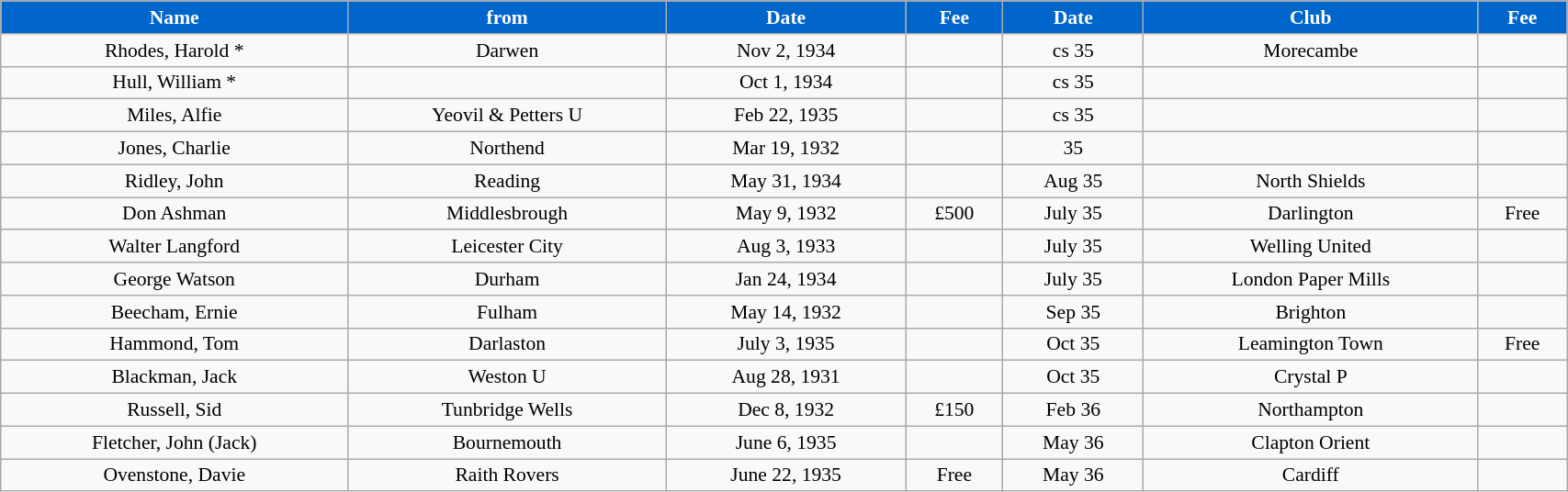<table class="wikitable" style="text-align:center; font-size:90%; width:90%;">
<tr>
<th style="background:#0066CC; color:#FFFFFF; text-align:center;"><strong>Name</strong></th>
<th style="background:#0066CC; color:#FFFFFF; text-align:center;">from</th>
<th style="background:#0066CC; color:#FFFFFF; text-align:center;">Date</th>
<th ! style="background:#0066CC; color:#FFFFFF; text-align:center;">Fee</th>
<th style="background:#0066CC; color:#FFFFFF; text-align:center;"><strong>Date</strong></th>
<th style="background:#0066CC; color:#FFFFFF; text-align:center;">Club</th>
<th ! style="background:#0066CC; color:#FFFFFF; text-align:center;">Fee</th>
</tr>
<tr>
<td>Rhodes, Harold *</td>
<td>Darwen</td>
<td>Nov 2, 1934</td>
<td></td>
<td>cs 35</td>
<td>Morecambe</td>
<td></td>
</tr>
<tr>
<td>Hull, William *</td>
<td></td>
<td>Oct 1, 1934</td>
<td></td>
<td>cs 35</td>
<td></td>
<td></td>
</tr>
<tr>
<td>Miles, Alfie</td>
<td>Yeovil & Petters U</td>
<td>Feb 22, 1935</td>
<td></td>
<td>cs 35</td>
<td></td>
<td></td>
</tr>
<tr>
<td>Jones, Charlie</td>
<td>Northend</td>
<td>Mar 19, 1932</td>
<td></td>
<td>35</td>
<td></td>
<td></td>
</tr>
<tr>
<td>Ridley, John</td>
<td>Reading</td>
<td>May 31, 1934</td>
<td></td>
<td>Aug 35</td>
<td>North Shields</td>
<td></td>
</tr>
<tr>
<td>Don Ashman</td>
<td>Middlesbrough</td>
<td>May 9, 1932</td>
<td>£500</td>
<td>July 35</td>
<td>Darlington</td>
<td>Free</td>
</tr>
<tr>
<td>Walter Langford</td>
<td>Leicester City</td>
<td>Aug 3, 1933</td>
<td></td>
<td>July 35</td>
<td>Welling United</td>
<td></td>
</tr>
<tr>
<td>George Watson</td>
<td>Durham</td>
<td>Jan 24, 1934</td>
<td></td>
<td>July 35</td>
<td>London Paper Mills</td>
<td></td>
</tr>
<tr>
<td>Beecham, Ernie</td>
<td>Fulham</td>
<td>May 14, 1932</td>
<td></td>
<td>Sep 35</td>
<td>Brighton</td>
<td></td>
</tr>
<tr>
<td>Hammond, Tom</td>
<td>Darlaston</td>
<td>July 3, 1935</td>
<td></td>
<td>Oct 35</td>
<td>Leamington Town</td>
<td>Free</td>
</tr>
<tr>
<td>Blackman, Jack</td>
<td>Weston U</td>
<td>Aug 28, 1931</td>
<td></td>
<td>Oct 35</td>
<td>Crystal P</td>
<td></td>
</tr>
<tr>
<td>Russell, Sid</td>
<td>Tunbridge Wells</td>
<td>Dec 8, 1932</td>
<td>£150</td>
<td>Feb 36</td>
<td>Northampton</td>
<td></td>
</tr>
<tr>
<td>Fletcher, John (Jack)</td>
<td>Bournemouth</td>
<td>June 6, 1935</td>
<td></td>
<td>May 36</td>
<td>Clapton Orient</td>
<td></td>
</tr>
<tr>
<td>Ovenstone, Davie</td>
<td>Raith Rovers</td>
<td>June 22, 1935</td>
<td>Free</td>
<td>May 36</td>
<td>Cardiff</td>
<td></td>
</tr>
</table>
